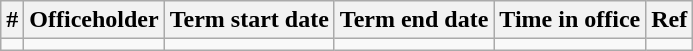<table class='wikitable sortable'>
<tr>
<th>#</th>
<th>Officeholder</th>
<th>Term start date</th>
<th>Term end date</th>
<th>Time in office</th>
<th class="unsortable">Ref</th>
</tr>
<tr>
<td align=center></td>
<td></td>
<td align=center> </td>
<td align=center></td>
<td></td>
<td></td>
</tr>
</table>
